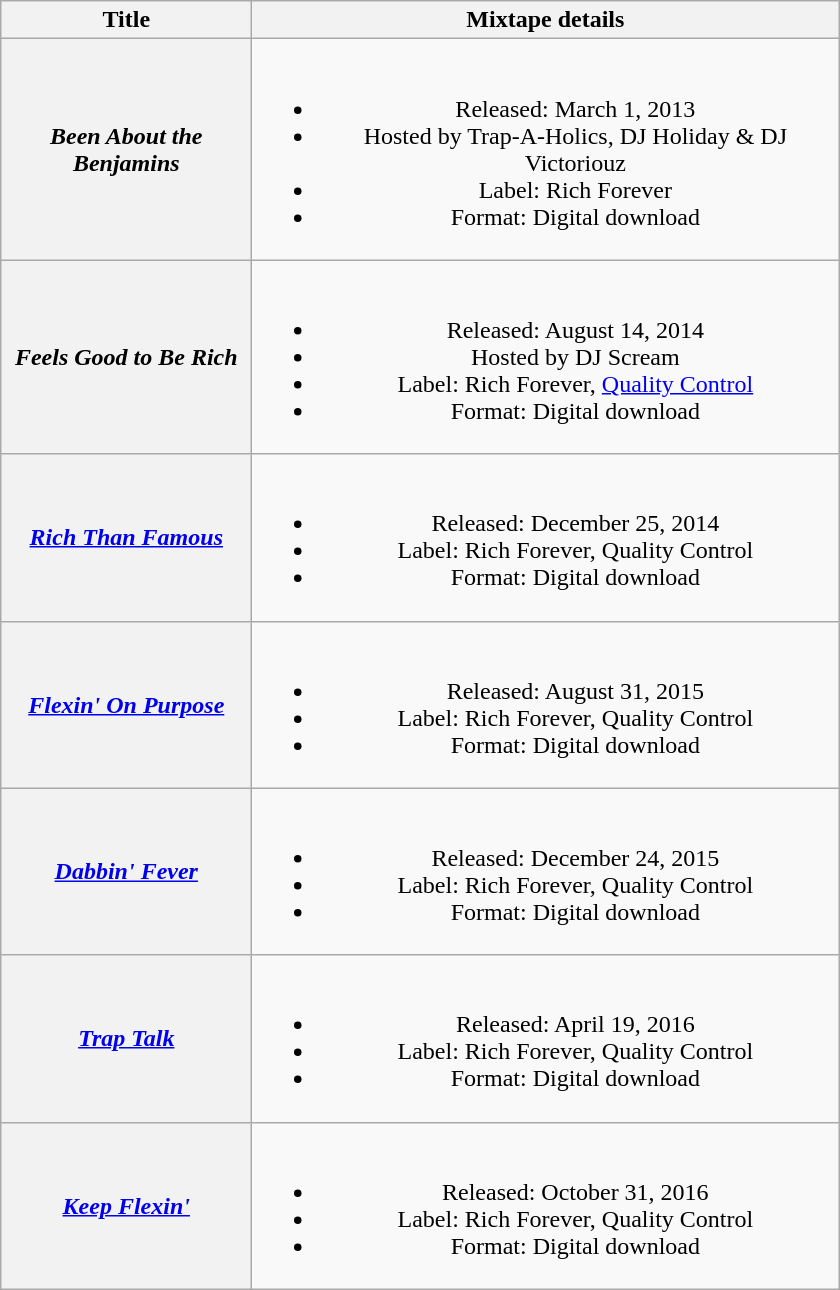<table class="wikitable plainrowheaders" style="text-align:center;">
<tr>
<th rowspan="1" style="width:10em;">Title</th>
<th rowspan="1" style="width:24em;">Mixtape details</th>
</tr>
<tr>
<th scope="row"><em>Been About the Benjamins</em></th>
<td><br><ul><li>Released: March 1, 2013</li><li>Hosted by Trap-A-Holics, DJ Holiday & DJ Victoriouz</li><li>Label: Rich Forever</li><li>Format: Digital download</li></ul></td>
</tr>
<tr>
<th scope="row"><em>Feels Good to Be Rich</em></th>
<td><br><ul><li>Released: August 14, 2014</li><li>Hosted by DJ Scream</li><li>Label: Rich Forever, <a href='#'>Quality Control</a></li><li>Format: Digital download</li></ul></td>
</tr>
<tr>
<th scope="row"><em><a href='#'>Rich Than Famous</a></em></th>
<td><br><ul><li>Released: December 25, 2014</li><li>Label: Rich Forever, Quality Control</li><li>Format: Digital download</li></ul></td>
</tr>
<tr>
<th scope="row"><em><a href='#'>Flexin' On Purpose</a></em></th>
<td><br><ul><li>Released: August 31, 2015</li><li>Label: Rich Forever, Quality Control</li><li>Format: Digital download</li></ul></td>
</tr>
<tr>
<th scope="row"><em><a href='#'>Dabbin' Fever</a></em></th>
<td><br><ul><li>Released: December 24, 2015</li><li>Label: Rich Forever, Quality Control</li><li>Format: Digital download</li></ul></td>
</tr>
<tr>
<th scope="row"><em><a href='#'>Trap Talk</a></em></th>
<td><br><ul><li>Released: April 19, 2016</li><li>Label: Rich Forever, Quality Control</li><li>Format: Digital download</li></ul></td>
</tr>
<tr>
<th scope="row"><em><a href='#'>Keep Flexin'</a></em></th>
<td><br><ul><li>Released: October 31, 2016</li><li>Label: Rich Forever, Quality Control</li><li>Format: Digital download</li></ul></td>
</tr>
</table>
